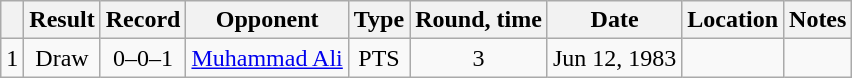<table class="wikitable" style="text-align:center">
<tr>
<th></th>
<th>Result</th>
<th>Record</th>
<th>Opponent</th>
<th>Type</th>
<th>Round, time</th>
<th>Date</th>
<th>Location</th>
<th>Notes</th>
</tr>
<tr>
<td>1</td>
<td>Draw</td>
<td>0–0–1</td>
<td style="text-align:left;"> <a href='#'>Muhammad Ali</a></td>
<td>PTS</td>
<td>3</td>
<td>Jun 12, 1983</td>
<td style="text-align:left;"> </td>
<td style="text-align:left;"></td>
</tr>
</table>
